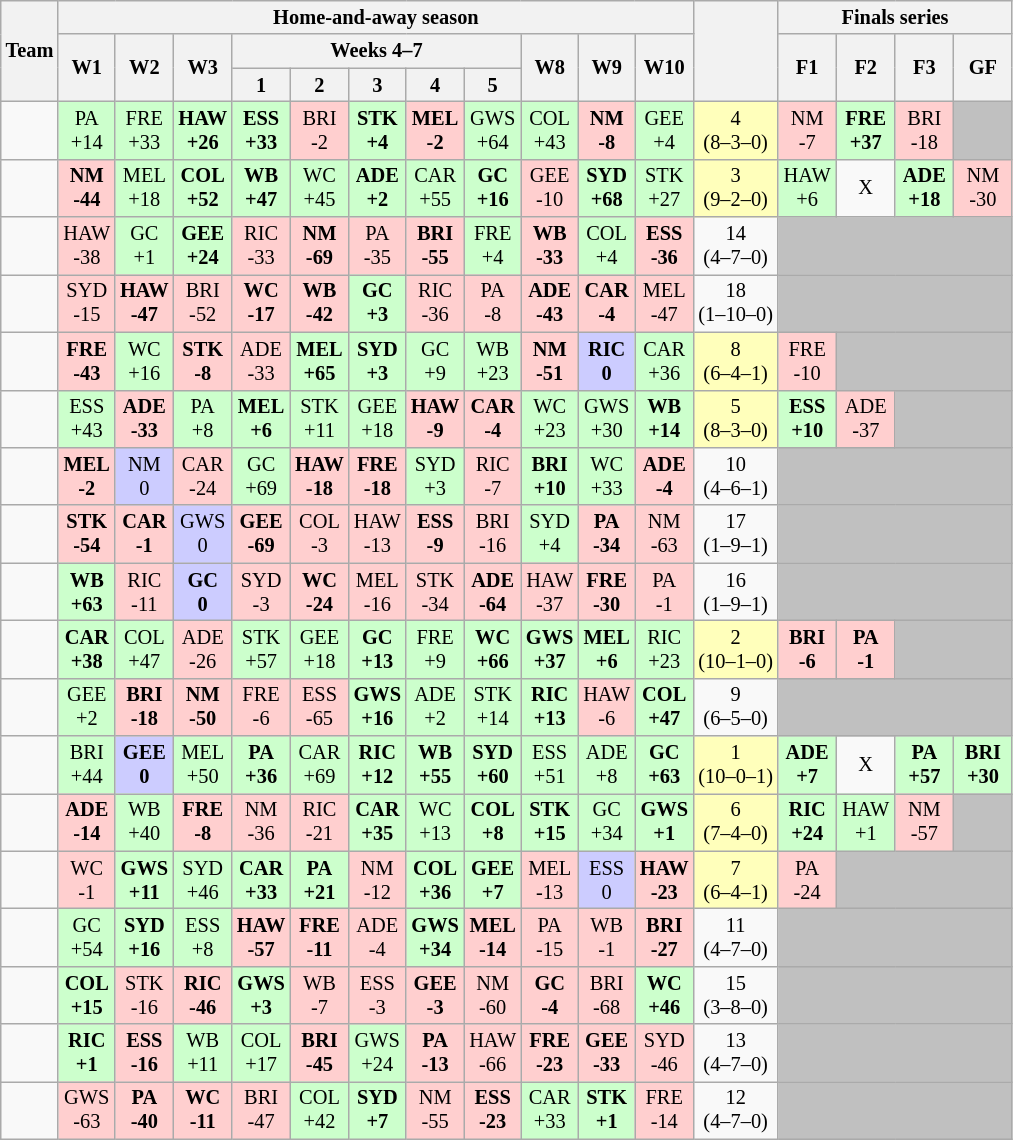<table class="wikitable sortable" style="font-size:85%; text-align:center">
<tr>
<th rowspan=3>Team</th>
<th colspan=11>Home-and-away season</th>
<th rowspan=3></th>
<th colspan=4>Finals series</th>
</tr>
<tr>
<th rowspan=2 class=unsortable>W1</th>
<th rowspan=2 class=unsortable>W2</th>
<th rowspan=2 class=unsortable>W3</th>
<th colspan=5>Weeks 4–7</th>
<th rowspan=2 class=unsortable>W8</th>
<th rowspan=2 class=unsortable>W9</th>
<th rowspan=2 class=unsortable>W10</th>
<th rowspan=2 class=unsortable style=width:2.4em>F1</th>
<th rowspan=2 class=unsortable style=width:2.4em>F2</th>
<th rowspan=2 class=unsortable style=width:2.4em>F3</th>
<th rowspan=2 class=unsortable style=width:2.4em>GF</th>
</tr>
<tr>
<th class=unsortable>1</th>
<th class=unsortable>2</th>
<th class=unsortable>3</th>
<th class=unsortable>4</th>
<th class=unsortable>5</th>
</tr>
<tr>
<td align=left></td>
<td bgcolor=CCFFCC>PA<br>+14</td>
<td bgcolor=CCFFCC>FRE<br>+33</td>
<td bgcolor=CCFFCC><strong>HAW<br>+26</strong></td>
<td bgcolor=CCFFCC><strong>ESS<br>+33</strong></td>
<td bgcolor=FFCFCF>BRI<br>-2</td>
<td bgcolor=CCFFCC><strong>STK<br>+4</strong></td>
<td bgcolor=FFCFCF><strong>MEL<br>-2</strong></td>
<td bgcolor=CCFFCC>GWS<br>+64</td>
<td bgcolor=CCFFCC>COL<br>+43</td>
<td bgcolor=FFCFCF><strong>NM<br>-8</strong></td>
<td bgcolor=CCFFCC>GEE<br>+4</td>
<td bgcolor=FFFFBB>4<br>(8–3–0)</td>
<td bgcolor=FFCFCF>NM<br>-7</td>
<td bgcolor=CCFFCC><strong>FRE<br>+37</strong></td>
<td bgcolor=FFCFCF>BRI<br>-18</td>
<td bgcolor=C0C0C0></td>
</tr>
<tr>
<td align=left></td>
<td bgcolor=FFCFCF><strong>NM<br>-44</strong></td>
<td bgcolor=CCFFCC>MEL<br>+18</td>
<td bgcolor=CCFFCC><strong>COL<br>+52</strong></td>
<td bgcolor=CCFFCC><strong>WB<br>+47</strong></td>
<td bgcolor=CCFFCC>WC<br>+45</td>
<td bgcolor=CCFFCC><strong>ADE<br>+2</strong></td>
<td bgcolor=CCFFCC>CAR<br>+55</td>
<td bgcolor=CCFFCC><strong>GC<br>+16</strong></td>
<td bgcolor=FFCFCF>GEE<br>-10</td>
<td bgcolor=CCFFCC><strong>SYD<br>+68</strong></td>
<td bgcolor=CCFFCC>STK<br>+27</td>
<td bgcolor=FFFFBB>3<br>(9–2–0)</td>
<td bgcolor=CCFFCC>HAW<br>+6</td>
<td>X</td>
<td bgcolor=CCFFCC><strong>ADE<br>+18</strong></td>
<td bgcolor=FFCFCF>NM<br>-30</td>
</tr>
<tr>
<td align=left></td>
<td bgcolor=FFCFCF>HAW<br>-38</td>
<td bgcolor=CCFFCC>GC<br>+1</td>
<td bgcolor=CCFFCC><strong>GEE<br>+24</strong></td>
<td bgcolor=FFCFCF>RIC<br>-33</td>
<td bgcolor=FFCFCF><strong>NM<br>-69</strong></td>
<td bgcolor=FFCFCF>PA<br>-35</td>
<td bgcolor=FFCFCF><strong>BRI<br>-55</strong></td>
<td bgcolor=CCFFCC>FRE<br>+4</td>
<td bgcolor=FFCFCF><strong>WB<br>-33</strong></td>
<td bgcolor=CCFFCC>COL<br>+4</td>
<td bgcolor=FFCFCF><strong>ESS<br>-36</strong></td>
<td>14<br>(4–7–0)</td>
<td colspan=4 bgcolor=C0C0C0></td>
</tr>
<tr>
<td align=left></td>
<td bgcolor=FFCFCF>SYD<br>-15</td>
<td bgcolor=FFCFCF><strong>HAW<br>-47</strong></td>
<td bgcolor=FFCFCF>BRI<br>-52</td>
<td bgcolor=FFCFCF><strong>WC<br>-17</strong></td>
<td bgcolor=FFCFCF><strong>WB<br>-42</strong></td>
<td bgcolor=CCFFCC><strong>GC<br>+3</strong></td>
<td bgcolor=FFCFCF>RIC<br>-36</td>
<td bgcolor=FFCFCF>PA<br>-8</td>
<td bgcolor=FFCFCF><strong>ADE<br>-43</strong></td>
<td bgcolor=FFCFCF><strong>CAR<br>-4</strong></td>
<td bgcolor=FFCFCF>MEL<br>-47</td>
<td>18<br>(1–10–0)</td>
<td colspan=4 bgcolor=C0C0C0></td>
</tr>
<tr>
<td align=left></td>
<td bgcolor=FFCFCF><strong>FRE<br>-43</strong></td>
<td bgcolor=CCFFCC>WC<br>+16</td>
<td bgcolor=FFCFCF><strong>STK<br>-8</strong></td>
<td bgcolor=FFCFCF>ADE<br>-33</td>
<td bgcolor=CCFFCC><strong>MEL<br>+65</strong></td>
<td bgcolor=CCFFCC><strong>SYD<br>+3</strong></td>
<td bgcolor=CCFFCC>GC<br>+9</td>
<td bgcolor=CCFFCC>WB<br>+23</td>
<td bgcolor=FFCFCF><strong>NM<br>-51</strong></td>
<td bgcolor=CCCCFF><strong>RIC<br>0</strong></td>
<td bgcolor=CCFFCC>CAR<br>+36</td>
<td bgcolor=FFFFBB>8<br>(6–4–1)</td>
<td bgcolor=FFCFCF>FRE<br>-10</td>
<td colspan=3 bgcolor=C0C0C0></td>
</tr>
<tr>
<td align=left></td>
<td bgcolor=CCFFCC>ESS<br>+43</td>
<td bgcolor=FFCFCF><strong>ADE<br>-33</strong></td>
<td bgcolor=CCFFCC>PA<br>+8</td>
<td bgcolor=CCFFCC><strong>MEL<br>+6</strong></td>
<td bgcolor=CCFFCC>STK<br>+11</td>
<td bgcolor=CCFFCC>GEE<br>+18</td>
<td bgcolor=FFCFCF><strong>HAW<br>-9</strong></td>
<td bgcolor=FFCFCF><strong>CAR<br>-4</strong></td>
<td bgcolor=CCFFCC>WC<br>+23</td>
<td bgcolor=CCFFCC>GWS<br>+30</td>
<td bgcolor=CCFFCC><strong>WB<br>+14</strong></td>
<td bgcolor=FFFFBB>5<br>(8–3–0)</td>
<td bgcolor=CCFFCC><strong>ESS<br>+10</strong></td>
<td bgcolor=FFCFCF>ADE<br>-37</td>
<td colspan=2 bgcolor=C0C0C0></td>
</tr>
<tr>
<td align=left></td>
<td bgcolor=FFCFCF><strong>MEL<br>-2</strong></td>
<td bgcolor=CCCCFF>NM<br>0</td>
<td bgcolor=FFCFCF>CAR<br>-24</td>
<td bgcolor=CCFFCC>GC<br>+69</td>
<td bgcolor=FFCFCF><strong>HAW<br>-18</strong></td>
<td bgcolor=FFCFCF><strong>FRE<br>-18</strong></td>
<td bgcolor=CCFFCC>SYD<br>+3</td>
<td bgcolor=FFCFCF>RIC<br>-7</td>
<td bgcolor=CCFFCC><strong>BRI<br>+10</strong></td>
<td bgcolor=CCFFCC>WC<br>+33</td>
<td bgcolor=FFCFCF><strong>ADE<br>-4</strong></td>
<td>10<br>(4–6–1)</td>
<td colspan=4 bgcolor=C0C0C0></td>
</tr>
<tr>
<td align=left></td>
<td bgcolor=FFCFCF><strong>STK<br>-54</strong></td>
<td bgcolor=FFCFCF><strong>CAR<br>-1</strong></td>
<td bgcolor=CCCCFF>GWS<br>0</td>
<td bgcolor=FFCFCF><strong>GEE<br>-69</strong></td>
<td bgcolor=FFCFCF>COL<br>-3</td>
<td bgcolor=FFCFCF>HAW<br>-13</td>
<td bgcolor=FFCFCF><strong>ESS<br>-9</strong></td>
<td bgcolor=FFCFCF>BRI<br>-16</td>
<td bgcolor=CCFFCC>SYD<br>+4</td>
<td bgcolor=FFCFCF><strong>PA<br>-34</strong></td>
<td bgcolor=FFCFCF>NM<br>-63</td>
<td>17<br>(1–9–1)</td>
<td colspan=4 bgcolor=C0C0C0></td>
</tr>
<tr>
<td align=left></td>
<td bgcolor=CCFFCC><strong>WB<br>+63</strong></td>
<td bgcolor=FFCFCF>RIC<br>-11</td>
<td bgcolor=CCCCFF><strong>GC<br>0</strong></td>
<td bgcolor=FFCFCF>SYD<br>-3</td>
<td bgcolor=FFCFCF><strong>WC<br>-24</strong></td>
<td bgcolor=FFCFCF>MEL<br>-16</td>
<td bgcolor=FFCFCF>STK<br>-34</td>
<td bgcolor=FFCFCF><strong>ADE<br>-64</strong></td>
<td bgcolor=FFCFCF>HAW<br>-37</td>
<td bgcolor=FFCFCF><strong>FRE<br>-30</strong></td>
<td bgcolor=FFCFCF>PA<br>-1</td>
<td>16<br>(1–9–1)</td>
<td colspan=4 bgcolor=C0C0C0></td>
</tr>
<tr>
<td align=left></td>
<td bgcolor=CCFFCC><strong>CAR<br>+38</strong></td>
<td bgcolor=CCFFCC>COL<br>+47</td>
<td bgcolor=FFCFCF>ADE<br>-26</td>
<td bgcolor=CCFFCC>STK<br>+57</td>
<td bgcolor=CCFFCC>GEE<br>+18</td>
<td bgcolor=CCFFCC><strong>GC<br>+13</strong></td>
<td bgcolor=CCFFCC>FRE<br>+9</td>
<td bgcolor=CCFFCC><strong>WC<br>+66</strong></td>
<td bgcolor=CCFFCC><strong>GWS<br>+37</strong></td>
<td bgcolor=CCFFCC><strong>MEL<br>+6</strong></td>
<td bgcolor=CCFFCC>RIC<br>+23</td>
<td bgcolor=FFFFBB>2<br>(10–1–0)</td>
<td bgcolor=FFCFCF><strong>BRI<br>-6</strong></td>
<td bgcolor=FFCFCF><strong>PA<br>-1</strong></td>
<td colspan=2 bgcolor=C0C0C0></td>
</tr>
<tr>
<td align=left></td>
<td bgcolor=CCFFCC>GEE<br>+2</td>
<td bgcolor=FFCFCF><strong>BRI<br>-18</strong></td>
<td bgcolor=FFCFCF><strong>NM<br>-50</strong></td>
<td bgcolor=FFCFCF>FRE<br>-6</td>
<td bgcolor=FFCFCF>ESS<br>-65</td>
<td bgcolor=CCFFCC><strong>GWS<br>+16</strong></td>
<td bgcolor=CCFFCC>ADE<br>+2</td>
<td bgcolor=CCFFCC>STK<br>+14</td>
<td bgcolor=CCFFCC><strong>RIC<br>+13</strong></td>
<td bgcolor=FFCFCF>HAW<br>-6</td>
<td bgcolor=CCFFCC><strong>COL<br>+47</strong></td>
<td>9<br>(6–5–0)</td>
<td colspan=4 bgcolor=C0C0C0></td>
</tr>
<tr>
<td align=left></td>
<td bgcolor=CCFFCC>BRI<br>+44</td>
<td bgcolor=CCCCFF><strong>GEE<br>0</strong></td>
<td bgcolor=CCFFCC>MEL<br>+50</td>
<td bgcolor=CCFFCC><strong>PA<br>+36</strong></td>
<td bgcolor=CCFFCC>CAR<br>+69</td>
<td bgcolor=CCFFCC><strong>RIC<br>+12</strong></td>
<td bgcolor=CCFFCC><strong>WB<br>+55</strong></td>
<td bgcolor=CCFFCC><strong>SYD<br>+60</strong></td>
<td bgcolor=CCFFCC>ESS<br>+51</td>
<td bgcolor=CCFFCC>ADE<br>+8</td>
<td bgcolor=CCFFCC><strong>GC<br>+63</strong></td>
<td bgcolor=FFFFBB>1<br>(10–0–1)</td>
<td bgcolor=CCFFCC><strong>ADE<br>+7</strong></td>
<td>X</td>
<td bgcolor=CCFFCC><strong>PA<br>+57</strong></td>
<td bgcolor=CCFFCC><strong>BRI<br>+30</strong></td>
</tr>
<tr>
<td align=left></td>
<td bgcolor=FFCFCF><strong>ADE<br>-14</strong></td>
<td bgcolor=CCFFCC>WB<br>+40</td>
<td bgcolor=FFCFCF><strong>FRE<br>-8</strong></td>
<td bgcolor=FFCFCF>NM<br>-36</td>
<td bgcolor=FFCFCF>RIC<br>-21</td>
<td bgcolor=CCFFCC><strong>CAR<br>+35</strong></td>
<td bgcolor=CCFFCC>WC<br>+13</td>
<td bgcolor=CCFFCC><strong>COL<br>+8</strong></td>
<td bgcolor=CCFFCC><strong>STK<br>+15</strong></td>
<td bgcolor=CCFFCC>GC<br>+34</td>
<td bgcolor=CCFFCC><strong>GWS<br>+1</strong></td>
<td bgcolor=FFFFBB>6<br>(7–4–0)</td>
<td bgcolor=CCFFCC><strong>RIC<br>+24</strong></td>
<td bgcolor=CCFFCC>HAW<br>+1</td>
<td bgcolor=FFCFCF>NM<br>-57</td>
<td bgcolor=C0C0C0></td>
</tr>
<tr>
<td align=left></td>
<td bgcolor=FFCFCF>WC<br>-1</td>
<td bgcolor=CCFFCC><strong>GWS<br>+11</strong></td>
<td bgcolor=CCFFCC>SYD<br>+46</td>
<td bgcolor=CCFFCC><strong>CAR<br>+33</strong></td>
<td bgcolor=CCFFCC><strong>PA<br>+21</strong></td>
<td bgcolor=FFCFCF>NM<br>-12</td>
<td bgcolor=CCFFCC><strong>COL<br>+36</strong></td>
<td bgcolor=CCFFCC><strong>GEE<br>+7</strong></td>
<td bgcolor=FFCFCF>MEL<br>-13</td>
<td bgcolor=CCCCFF>ESS<br>0</td>
<td bgcolor=FFCFCF><strong>HAW<br>-23</strong></td>
<td bgcolor=FFFFBB>7<br>(6–4–1)</td>
<td bgcolor=FFCFCF>PA<br>-24</td>
<td colspan=3 bgcolor=C0C0C0></td>
</tr>
<tr>
<td align=left></td>
<td bgcolor=CCFFCC>GC<br>+54</td>
<td bgcolor=CCFFCC><strong>SYD<br>+16</strong></td>
<td bgcolor=CCFFCC>ESS<br>+8</td>
<td bgcolor=FFCFCF><strong>HAW<br>-57</strong></td>
<td bgcolor=FFCFCF><strong>FRE<br>-11</strong></td>
<td bgcolor=FFCFCF>ADE<br>-4</td>
<td bgcolor=CCFFCC><strong>GWS<br>+34</strong></td>
<td bgcolor=FFCFCF><strong>MEL<br>-14</strong></td>
<td bgcolor=FFCFCF>PA<br>-15</td>
<td bgcolor=FFCFCF>WB<br>-1</td>
<td bgcolor=FFCFCF><strong>BRI<br>-27</strong></td>
<td>11<br>(4–7–0)</td>
<td colspan=4 bgcolor=C0C0C0></td>
</tr>
<tr>
<td align=left></td>
<td bgcolor=CCFFCC><strong>COL<br>+15</strong></td>
<td bgcolor=FFCFCF>STK<br>-16</td>
<td bgcolor=FFCFCF><strong>RIC<br>-46</strong></td>
<td bgcolor=CCFFCC><strong>GWS<br>+3</strong></td>
<td bgcolor=FFCFCF>WB<br>-7</td>
<td bgcolor=FFCFCF>ESS<br>-3</td>
<td bgcolor=FFCFCF><strong>GEE<br>-3</strong></td>
<td bgcolor=FFCFCF>NM<br>-60</td>
<td bgcolor=FFCFCF><strong>GC<br>-4</strong></td>
<td bgcolor=FFCFCF>BRI<br>-68</td>
<td bgcolor=CCFFCC><strong>WC<br>+46</strong></td>
<td>15<br>(3–8–0)</td>
<td colspan=4 bgcolor=C0C0C0></td>
</tr>
<tr>
<td align=left></td>
<td bgcolor=CCFFCC><strong>RIC<br>+1</strong></td>
<td bgcolor=FFCFCF><strong>ESS<br>-16</strong></td>
<td bgcolor=CCFFCC>WB<br>+11</td>
<td bgcolor=CCFFCC>COL<br>+17</td>
<td bgcolor=FFCFCF><strong>BRI<br>-45</strong></td>
<td bgcolor=CCFFCC>GWS<br>+24</td>
<td bgcolor=FFCFCF><strong>PA<br>-13</strong></td>
<td bgcolor=FFCFCF>HAW<br>-66</td>
<td bgcolor=FFCFCF><strong>FRE<br>-23</strong></td>
<td bgcolor=FFCFCF><strong>GEE<br>-33</strong></td>
<td bgcolor=FFCFCF>SYD<br>-46</td>
<td>13<br>(4–7–0)</td>
<td colspan=4 bgcolor=C0C0C0></td>
</tr>
<tr>
<td align=left></td>
<td bgcolor=FFCFCF>GWS<br>-63</td>
<td bgcolor=FFCFCF><strong>PA<br>-40</strong></td>
<td bgcolor=FFCFCF><strong>WC<br>-11</strong></td>
<td bgcolor=FFCFCF>BRI<br>-47</td>
<td bgcolor=CCFFCC>COL<br>+42</td>
<td bgcolor=CCFFCC><strong>SYD<br>+7</strong></td>
<td bgcolor=FFCFCF>NM<br>-55</td>
<td bgcolor=FFCFCF><strong>ESS<br>-23</strong></td>
<td bgcolor=CCFFCC>CAR<br>+33</td>
<td bgcolor=CCFFCC><strong>STK<br>+1</strong></td>
<td bgcolor=FFCFCF>FRE<br>-14</td>
<td>12<br>(4–7–0)</td>
<td colspan=4 bgcolor=C0C0C0></td>
</tr>
</table>
